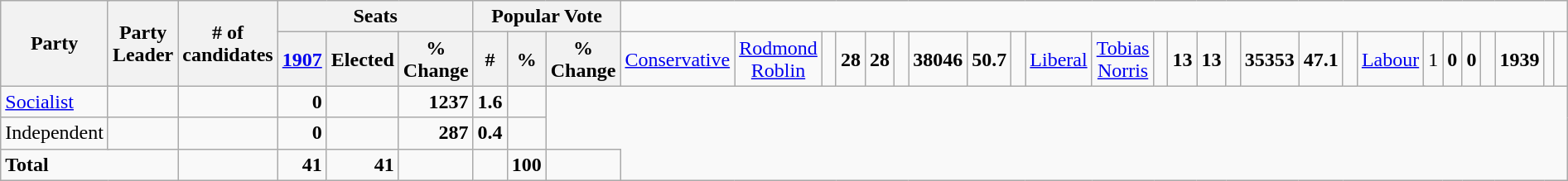<table class="wikitable">
<tr>
<th rowspan=2 colspan=2>Party</th>
<th rowspan=2>Party Leader</th>
<th rowspan=2># of<br>candidates</th>
<th colspan=3>Seats</th>
<th colspan=3>Popular Vote</th>
</tr>
<tr>
<th><a href='#'>1907</a></th>
<th>Elected</th>
<th>% Change</th>
<th>#</th>
<th>%</th>
<th>% Change<br></th>
<td><a href='#'>Conservative</a></td>
<td align="center"><a href='#'>Rodmond Roblin</a></td>
<td align="right"> </td>
<td align="right"><strong>28</strong></td>
<td align="right"><strong>28</strong></td>
<td align="right"> </td>
<td align="right"><strong>38046</strong></td>
<td align="right"><strong>50.7</strong></td>
<td align="right"> <br></td>
<td><a href='#'>Liberal</a></td>
<td align="center"><a href='#'>Tobias Norris</a></td>
<td align="right"> </td>
<td align="right"><strong>13</strong></td>
<td align="right"><strong>13</strong></td>
<td align="right"> </td>
<td align="right"><strong>35353</strong></td>
<td align="right"><strong>47.1</strong></td>
<td align="right"> <br></td>
<td colspan=2><a href='#'>Labour</a></td>
<td align="right">1</td>
<td align="right"><strong>0</strong></td>
<td align="right"><strong>0</strong></td>
<td align="right"> </td>
<td align="right"><strong>1939</strong></td>
<td align="right"></td>
<td align="right"> </td>
</tr>
<tr>
<td colspan=2><a href='#'>Socialist</a></td>
<td align="right"> </td>
<td align="right"> </td>
<td align="right"><strong>0</strong></td>
<td align="right"> </td>
<td align="right"><strong>1237</strong></td>
<td align="right"><strong>1.6</strong></td>
<td align="right"> </td>
</tr>
<tr>
<td colspan=2>Independent</td>
<td align="right"> </td>
<td align="right"> </td>
<td align="right"><strong>0</strong></td>
<td align="right"> </td>
<td align="right"><strong>287</strong></td>
<td align="right"><strong>0.4</strong></td>
<td align="right"> </td>
</tr>
<tr>
<td colspan=3><strong>Total</strong></td>
<td align="right"> </td>
<td align="right"><strong>41</strong></td>
<td align="right"><strong>41</strong></td>
<td align="right"> </td>
<td align="right"> </td>
<td align="right"><strong>100</strong></td>
<td align="right"> </td>
</tr>
</table>
